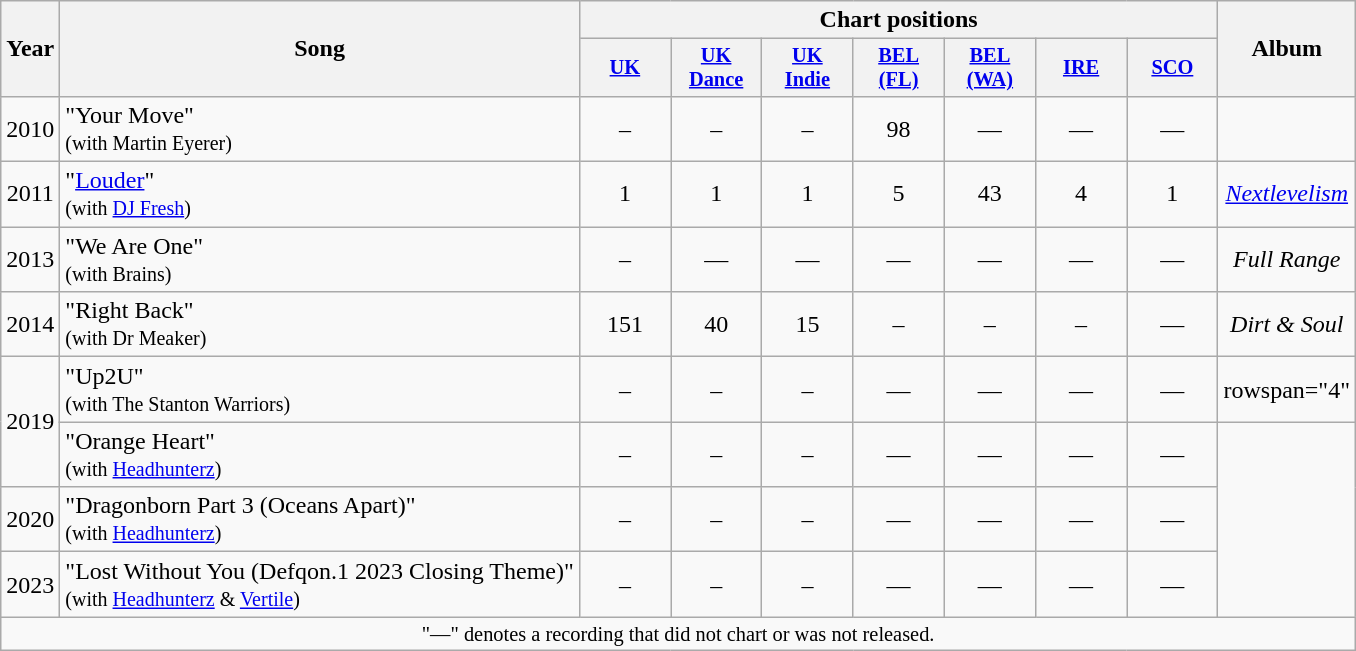<table class="wikitable plainrowheaders" style="text-align:center;">
<tr>
<th rowspan="2">Year</th>
<th rowspan="2">Song</th>
<th colspan="7">Chart positions</th>
<th rowspan="2">Album</th>
</tr>
<tr>
<th style="width:4em;font-size:85%;"><a href='#'>UK</a><br></th>
<th style="width:4em;font-size:85%;"><a href='#'>UK<br>Dance</a><br></th>
<th style="width:4em;font-size:85%;"><a href='#'>UK<br>Indie</a><br></th>
<th style="width:4em;font-size:85%;"><a href='#'>BEL<br>(FL)</a><br></th>
<th style="width:4em;font-size:85%;"><a href='#'>BEL<br>(WA)</a><br></th>
<th style="width:4em;font-size:85%;"><a href='#'>IRE</a><br></th>
<th style="width:4em;font-size:85%;"><a href='#'>SCO</a><br></th>
</tr>
<tr>
<td>2010</td>
<td align="left">"Your Move"<br><small>(with Martin Eyerer)</small></td>
<td>–</td>
<td>–</td>
<td>–</td>
<td>98</td>
<td>—</td>
<td>—</td>
<td>—</td>
<td></td>
</tr>
<tr>
<td>2011</td>
<td align="left">"<a href='#'>Louder</a>"<br><small>(with <a href='#'>DJ Fresh</a>)</small></td>
<td>1</td>
<td>1</td>
<td>1</td>
<td>5</td>
<td>43</td>
<td>4</td>
<td>1</td>
<td><em><a href='#'>Nextlevelism</a></em></td>
</tr>
<tr>
<td>2013</td>
<td align="left">"We Are One"<br><small>(with Brains)</small></td>
<td>–</td>
<td>—</td>
<td>—</td>
<td>—</td>
<td>—</td>
<td>—</td>
<td>—</td>
<td><em>Full Range</em></td>
</tr>
<tr>
<td>2014</td>
<td align="left">"Right Back"<br><small>(with Dr Meaker)</small></td>
<td>151</td>
<td>40</td>
<td>15</td>
<td>–</td>
<td>–</td>
<td>–<br></td>
<td>—</td>
<td><em>Dirt & Soul</em></td>
</tr>
<tr>
<td rowspan="2">2019</td>
<td align="left">"Up2U" <br><small>(with The Stanton Warriors)</small></td>
<td>–</td>
<td>–</td>
<td>–</td>
<td>—</td>
<td>—</td>
<td>—</td>
<td>—</td>
<td>rowspan="4" </td>
</tr>
<tr>
<td align="left">"Orange Heart" <br><small>(with <a href='#'>Headhunterz</a>)</small></td>
<td>–</td>
<td>–</td>
<td>–</td>
<td>—</td>
<td>—</td>
<td>—</td>
<td>—</td>
</tr>
<tr>
<td>2020</td>
<td align="left">"Dragonborn Part 3 (Oceans Apart)" <br><small>(with <a href='#'>Headhunterz</a>)</small></td>
<td>–</td>
<td>–</td>
<td>–</td>
<td>—</td>
<td>—</td>
<td>—</td>
<td>—</td>
</tr>
<tr>
<td>2023</td>
<td align="left">"Lost Without You (Defqon.1 2023 Closing Theme)" <br><small>(with <a href='#'>Headhunterz</a> & <a href='#'>Vertile</a>)</small></td>
<td>–</td>
<td>–</td>
<td>–</td>
<td>—</td>
<td>—</td>
<td>—</td>
<td>—</td>
</tr>
<tr>
<td colspan="10" style="font-size:85%">"—" denotes a recording that did not chart or was not released.</td>
</tr>
</table>
